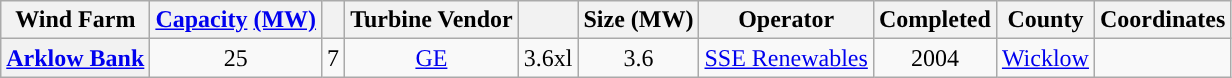<table class="wikitable sortable" style="text-align: center;">
<tr>
<th scope="col">Wind Farm</th>
<th scope="col"><a href='#'>Capacity</a> <a href='#'>(MW)</a></th>
<th scope="col"></th>
<th scope="col">Turbine Vendor</th>
<th scope="col"></th>
<th scope="col">Size (MW)</th>
<th scope="col">Operator</th>
<th scope="col">Completed</th>
<th scope="col">County</th>
<th scope="col" class="unsortable">Coordinates</th>
</tr>
<tr>
<th><a href='#'>Arklow Bank</a></th>
<td>25</td>
<td>7</td>
<td><a href='#'>GE</a></td>
<td>3.6xl</td>
<td>3.6</td>
<td><a href='#'>SSE Renewables</a></td>
<td>2004</td>
<td><a href='#'>Wicklow</a></td>
<td></td>
</tr>
</table>
